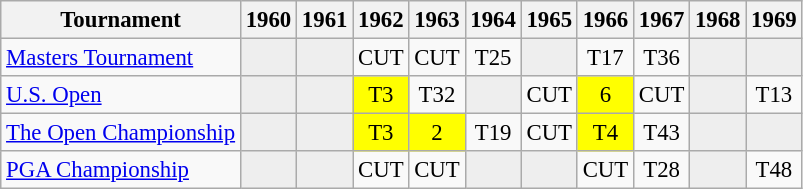<table class="wikitable" style="font-size:95%;text-align:center;">
<tr>
<th>Tournament</th>
<th>1960</th>
<th>1961</th>
<th>1962</th>
<th>1963</th>
<th>1964</th>
<th>1965</th>
<th>1966</th>
<th>1967</th>
<th>1968</th>
<th>1969</th>
</tr>
<tr>
<td align=left><a href='#'>Masters Tournament</a></td>
<td style="background:#eeeeee;"></td>
<td style="background:#eeeeee;"></td>
<td>CUT</td>
<td>CUT</td>
<td>T25</td>
<td style="background:#eeeeee;"></td>
<td>T17</td>
<td>T36</td>
<td style="background:#eeeeee;"></td>
<td style="background:#eeeeee;"></td>
</tr>
<tr>
<td align=left><a href='#'>U.S. Open</a></td>
<td style="background:#eeeeee;"></td>
<td style="background:#eeeeee;"></td>
<td style="background:yellow;">T3</td>
<td>T32</td>
<td style="background:#eeeeee;"></td>
<td>CUT</td>
<td style="background:yellow;">6</td>
<td>CUT</td>
<td style="background:#eeeeee;"></td>
<td>T13</td>
</tr>
<tr>
<td align=left><a href='#'>The Open Championship</a></td>
<td style="background:#eeeeee;"></td>
<td style="background:#eeeeee;"></td>
<td style="background:yellow;">T3</td>
<td style="background:yellow;">2</td>
<td>T19</td>
<td>CUT</td>
<td style="background:yellow;">T4</td>
<td>T43</td>
<td style="background:#eeeeee;"></td>
<td style="background:#eeeeee;"></td>
</tr>
<tr>
<td align=left><a href='#'>PGA Championship</a></td>
<td style="background:#eeeeee;"></td>
<td style="background:#eeeeee;"></td>
<td>CUT</td>
<td>CUT</td>
<td style="background:#eeeeee;"></td>
<td style="background:#eeeeee;"></td>
<td>CUT</td>
<td>T28</td>
<td style="background:#eeeeee;"></td>
<td>T48</td>
</tr>
</table>
